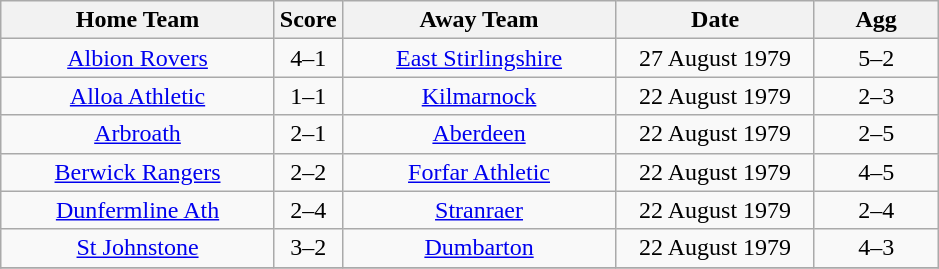<table class="wikitable" style="text-align:center;">
<tr>
<th width=175>Home Team</th>
<th width=20>Score</th>
<th width=175>Away Team</th>
<th width= 125>Date</th>
<th width= 75>Agg</th>
</tr>
<tr>
<td><a href='#'>Albion Rovers</a></td>
<td>4–1</td>
<td><a href='#'>East Stirlingshire</a></td>
<td>27 August 1979</td>
<td>5–2</td>
</tr>
<tr>
<td><a href='#'>Alloa Athletic</a></td>
<td>1–1</td>
<td><a href='#'>Kilmarnock</a></td>
<td>22 August 1979</td>
<td>2–3</td>
</tr>
<tr>
<td><a href='#'>Arbroath</a></td>
<td>2–1</td>
<td><a href='#'>Aberdeen</a></td>
<td>22 August 1979</td>
<td>2–5</td>
</tr>
<tr>
<td><a href='#'>Berwick Rangers</a></td>
<td>2–2</td>
<td><a href='#'>Forfar Athletic</a></td>
<td>22 August 1979</td>
<td>4–5</td>
</tr>
<tr>
<td><a href='#'>Dunfermline Ath</a></td>
<td>2–4</td>
<td><a href='#'>Stranraer</a></td>
<td>22 August 1979</td>
<td>2–4</td>
</tr>
<tr>
<td><a href='#'>St Johnstone</a></td>
<td>3–2</td>
<td><a href='#'>Dumbarton</a></td>
<td>22 August 1979</td>
<td>4–3</td>
</tr>
<tr>
</tr>
</table>
